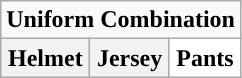<table class="wikitable">
<tr>
<td align="center" Colspan="3"><strong>Uniform Combination</strong></td>
</tr>
<tr align="center">
<th>Helmet</th>
<th>Jersey</th>
<th style="background:#FFFFFF;">Pants</th>
</tr>
</table>
